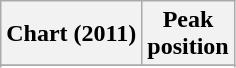<table class="wikitable sortable plainrowheaders" style="text-align:center">
<tr>
<th scope="col">Chart (2011)</th>
<th scope="col">Peak<br> position</th>
</tr>
<tr>
</tr>
<tr>
</tr>
<tr>
</tr>
<tr>
</tr>
</table>
